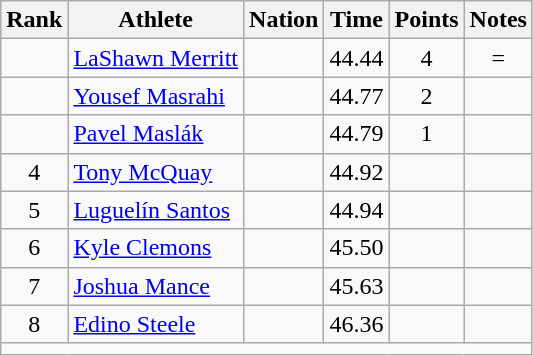<table class="wikitable mw-datatable sortable" style="text-align:center;">
<tr>
<th>Rank</th>
<th>Athlete</th>
<th>Nation</th>
<th>Time</th>
<th>Points</th>
<th>Notes</th>
</tr>
<tr>
<td></td>
<td align=left><a href='#'>LaShawn Merritt</a></td>
<td align=left></td>
<td>44.44</td>
<td>4</td>
<td>=</td>
</tr>
<tr>
<td></td>
<td align=left><a href='#'>Yousef Masrahi</a></td>
<td align=left></td>
<td>44.77</td>
<td>2</td>
<td></td>
</tr>
<tr>
<td></td>
<td align=left><a href='#'>Pavel Maslák</a></td>
<td align=left></td>
<td>44.79</td>
<td>1</td>
<td><strong></strong></td>
</tr>
<tr>
<td>4</td>
<td align=left><a href='#'>Tony McQuay</a></td>
<td align=left></td>
<td>44.92</td>
<td></td>
<td></td>
</tr>
<tr>
<td>5</td>
<td align=left><a href='#'>Luguelín Santos</a></td>
<td align=left></td>
<td>44.94</td>
<td></td>
<td></td>
</tr>
<tr>
<td>6</td>
<td align=left><a href='#'>Kyle Clemons</a></td>
<td align=left></td>
<td>45.50</td>
<td></td>
<td></td>
</tr>
<tr>
<td>7</td>
<td align=left><a href='#'>Joshua Mance</a></td>
<td align=left></td>
<td>45.63</td>
<td></td>
<td></td>
</tr>
<tr>
<td>8</td>
<td align=left><a href='#'>Edino Steele</a></td>
<td align=left></td>
<td>46.36</td>
<td></td>
<td></td>
</tr>
<tr class="sortbottom">
<td colspan=6></td>
</tr>
</table>
